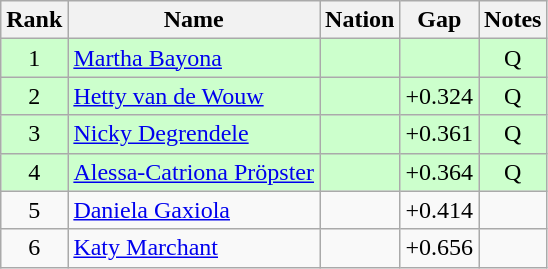<table class="wikitable sortable" style="text-align:center">
<tr>
<th>Rank</th>
<th>Name</th>
<th>Nation</th>
<th>Gap</th>
<th>Notes</th>
</tr>
<tr bgcolor=ccffcc>
<td>1</td>
<td align=left><a href='#'>Martha Bayona</a></td>
<td align=left></td>
<td></td>
<td>Q</td>
</tr>
<tr bgcolor=ccffcc>
<td>2</td>
<td align=left><a href='#'>Hetty van de Wouw</a></td>
<td align=left></td>
<td>+0.324</td>
<td>Q</td>
</tr>
<tr bgcolor=ccffcc>
<td>3</td>
<td align=left><a href='#'>Nicky Degrendele</a></td>
<td align=left></td>
<td>+0.361</td>
<td>Q</td>
</tr>
<tr bgcolor=ccffcc>
<td>4</td>
<td align=left><a href='#'>Alessa-Catriona Pröpster</a></td>
<td align=left></td>
<td>+0.364</td>
<td>Q</td>
</tr>
<tr>
<td>5</td>
<td align=left><a href='#'>Daniela Gaxiola</a></td>
<td align=left></td>
<td>+0.414</td>
<td></td>
</tr>
<tr>
<td>6</td>
<td align=left><a href='#'>Katy Marchant</a></td>
<td align=left></td>
<td>+0.656</td>
<td></td>
</tr>
</table>
